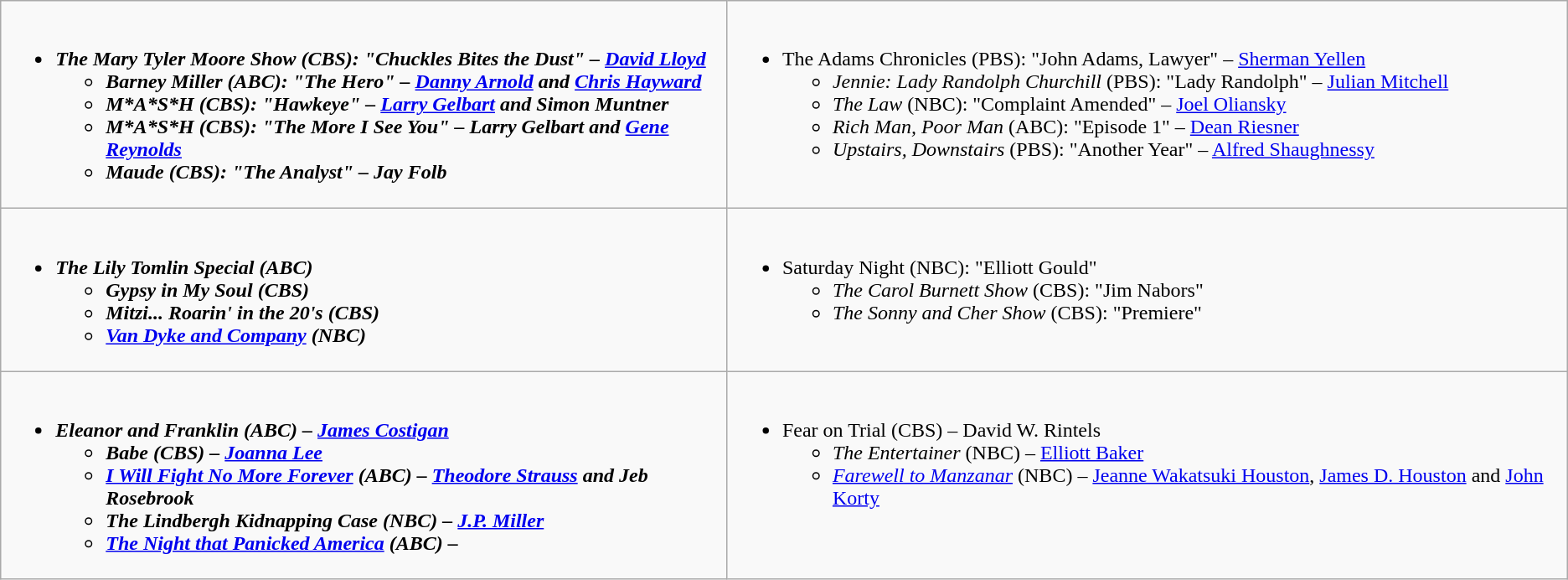<table class="wikitable">
<tr>
<td style="vertical-align:top;"><br><ul><li><strong><em>The Mary Tyler Moore Show<em> (CBS): "Chuckles Bites the Dust" – <a href='#'>David Lloyd</a><strong><ul><li></em>Barney Miller<em> (ABC): "The Hero" – <a href='#'>Danny Arnold</a> and <a href='#'>Chris Hayward</a></li><li></em>M*A*S*H<em> (CBS): "Hawkeye" – <a href='#'>Larry Gelbart</a> and Simon Muntner</li><li></em>M*A*S*H<em> (CBS): "The More I See You" – Larry Gelbart and <a href='#'>Gene Reynolds</a></li><li></em>Maude<em> (CBS): "The Analyst" – Jay Folb</li></ul></li></ul></td>
<td style="vertical-align:top;"><br><ul><li></em></strong>The Adams Chronicles</em> (PBS): "John Adams, Lawyer" – <a href='#'>Sherman Yellen</a></strong><ul><li><em>Jennie: Lady Randolph Churchill</em> (PBS): "Lady Randolph" – <a href='#'>Julian Mitchell</a></li><li><em>The Law</em> (NBC): "Complaint Amended" – <a href='#'>Joel Oliansky</a></li><li><em>Rich Man, Poor Man</em> (ABC): "Episode 1" – <a href='#'>Dean Riesner</a></li><li><em>Upstairs, Downstairs</em> (PBS): "Another Year" – <a href='#'>Alfred Shaughnessy</a></li></ul></li></ul></td>
</tr>
<tr>
<td style="vertical-align:top;"><br><ul><li><strong><em>The Lily Tomlin Special<em> (ABC)<strong><ul><li></em>Gypsy in My Soul<em> (CBS)</li><li></em>Mitzi... Roarin' in the 20's<em> (CBS)</li><li></em><a href='#'>Van Dyke and Company</a><em> (NBC)</li></ul></li></ul></td>
<td style="vertical-align:top;"><br><ul><li></em></strong>Saturday Night</em> (NBC): "Elliott Gould"</strong><ul><li><em>The Carol Burnett Show</em> (CBS): "Jim Nabors"</li><li><em>The Sonny and Cher Show</em> (CBS): "Premiere"</li></ul></li></ul></td>
</tr>
<tr>
<td style="vertical-align:top;"><br><ul><li><strong><em>Eleanor and Franklin<em> (ABC) – <a href='#'>James Costigan</a><strong><ul><li></em>Babe<em> (CBS) – <a href='#'>Joanna Lee</a></li><li></em><a href='#'>I Will Fight No More Forever</a><em> (ABC) – <a href='#'>Theodore Strauss</a> and Jeb Rosebrook</li><li></em>The Lindbergh Kidnapping Case<em> (NBC) – <a href='#'>J.P. Miller</a></li><li></em><a href='#'>The Night that Panicked America</a><em> (ABC) – </li></ul></li></ul></td>
<td style="vertical-align:top;"><br><ul><li></em></strong>Fear on Trial</em> (CBS) – David W. Rintels</strong><ul><li><em>The Entertainer</em> (NBC) – <a href='#'>Elliott Baker</a></li><li><em><a href='#'>Farewell to Manzanar</a></em> (NBC) – <a href='#'>Jeanne Wakatsuki Houston</a>, <a href='#'>James D. Houston</a> and <a href='#'>John Korty</a></li></ul></li></ul></td>
</tr>
</table>
